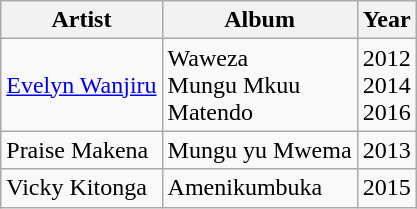<table class="wikitable">
<tr>
<th>Artist</th>
<th>Album</th>
<th>Year</th>
</tr>
<tr>
<td><a href='#'>Evelyn Wanjiru</a></td>
<td>Waweza<br>Mungu Mkuu<br>Matendo</td>
<td>2012<br>2014<br>2016</td>
</tr>
<tr>
<td>Praise Makena</td>
<td>Mungu yu Mwema</td>
<td>2013</td>
</tr>
<tr>
<td>Vicky Kitonga</td>
<td>Amenikumbuka</td>
<td>2015</td>
</tr>
</table>
